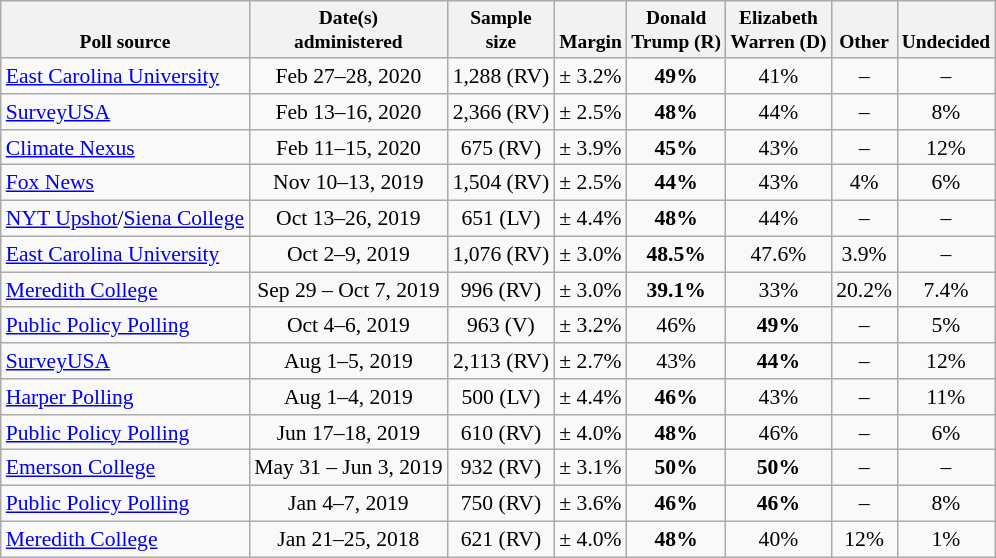<table class="wikitable" style="font-size:90%;text-align:center;">
<tr valign=bottom style="font-size:90%;">
<th>Poll source</th>
<th>Date(s)<br>administered</th>
<th>Sample<br>size</th>
<th>Margin<br></th>
<th>Donald<br>Trump (R)</th>
<th>Elizabeth<br>Warren (D)</th>
<th>Other</th>
<th>Undecided</th>
</tr>
<tr>
<td style="text-align:left;"><a href='#'>East Carolina University</a></td>
<td>Feb 27–28, 2020</td>
<td>1,288 (RV)</td>
<td>± 3.2%</td>
<td><strong>49%</strong></td>
<td>41%</td>
<td>–</td>
<td>–</td>
</tr>
<tr>
<td style="text-align:left;"><a href='#'>SurveyUSA</a></td>
<td>Feb 13–16, 2020</td>
<td>2,366 (RV)</td>
<td>± 2.5%</td>
<td><strong>48%</strong></td>
<td>44%</td>
<td>–</td>
<td>8%</td>
</tr>
<tr>
<td style="text-align:left;"><a href='#'>Climate Nexus</a></td>
<td>Feb 11–15, 2020</td>
<td>675 (RV)</td>
<td>± 3.9%</td>
<td><strong>45%</strong></td>
<td>43%</td>
<td>–</td>
<td>12%</td>
</tr>
<tr>
<td style="text-align:left;"><a href='#'>Fox News</a></td>
<td>Nov 10–13, 2019</td>
<td>1,504 (RV)</td>
<td>± 2.5%</td>
<td><strong>44%</strong></td>
<td>43%</td>
<td>4%</td>
<td>6%</td>
</tr>
<tr>
<td style="text-align:left;"><a href='#'>NYT Upshot</a>/<a href='#'>Siena College</a></td>
<td>Oct 13–26, 2019</td>
<td>651 (LV)</td>
<td>± 4.4%</td>
<td><strong>48%</strong></td>
<td>44%</td>
<td>–</td>
<td>–</td>
</tr>
<tr>
<td style="text-align:left;"><a href='#'>East Carolina University</a></td>
<td>Oct 2–9, 2019</td>
<td>1,076 (RV)</td>
<td>± 3.0%</td>
<td><strong>48.5%</strong></td>
<td>47.6%</td>
<td>3.9%</td>
<td>–</td>
</tr>
<tr>
<td style="text-align:left;"><a href='#'>Meredith College</a></td>
<td>Sep 29 – Oct 7, 2019</td>
<td>996 (RV)</td>
<td>± 3.0%</td>
<td><strong>39.1%</strong></td>
<td>33%</td>
<td>20.2%</td>
<td>7.4%</td>
</tr>
<tr>
<td style="text-align:left;"><a href='#'>Public Policy Polling</a></td>
<td>Oct 4–6, 2019</td>
<td>963 (V)</td>
<td>± 3.2%</td>
<td>46%</td>
<td><strong>49%</strong></td>
<td>–</td>
<td>5%</td>
</tr>
<tr>
<td style="text-align:left;"><a href='#'>SurveyUSA</a></td>
<td>Aug 1–5, 2019</td>
<td>2,113 (RV)</td>
<td>± 2.7%</td>
<td>43%</td>
<td><strong>44%</strong></td>
<td>–</td>
<td>12%</td>
</tr>
<tr>
<td style="text-align:left;"><a href='#'>Harper Polling</a></td>
<td>Aug 1–4, 2019</td>
<td>500 (LV)</td>
<td>± 4.4%</td>
<td><strong>46%</strong></td>
<td>43%</td>
<td>–</td>
<td>11%</td>
</tr>
<tr>
<td style="text-align:left;"><a href='#'>Public Policy Polling</a></td>
<td>Jun 17–18, 2019</td>
<td>610 (RV)</td>
<td>± 4.0%</td>
<td><strong>48%</strong></td>
<td>46%</td>
<td>–</td>
<td>6%</td>
</tr>
<tr>
<td style="text-align:left;"><a href='#'>Emerson College</a></td>
<td>May 31 – Jun 3, 2019</td>
<td>932 (RV)</td>
<td>± 3.1%</td>
<td><strong>50%</strong></td>
<td><strong>50%</strong></td>
<td>–</td>
<td>–</td>
</tr>
<tr>
<td style="text-align:left;"><a href='#'>Public Policy Polling</a></td>
<td>Jan 4–7, 2019</td>
<td>750 (RV)</td>
<td>± 3.6%</td>
<td><strong>46%</strong></td>
<td><strong>46%</strong></td>
<td>–</td>
<td>8%</td>
</tr>
<tr>
<td style="text-align:left;"><a href='#'>Meredith College</a></td>
<td>Jan 21–25, 2018</td>
<td>621 (RV)</td>
<td>± 4.0%</td>
<td><strong>48%</strong></td>
<td>40%</td>
<td>12%</td>
<td>1%</td>
</tr>
</table>
